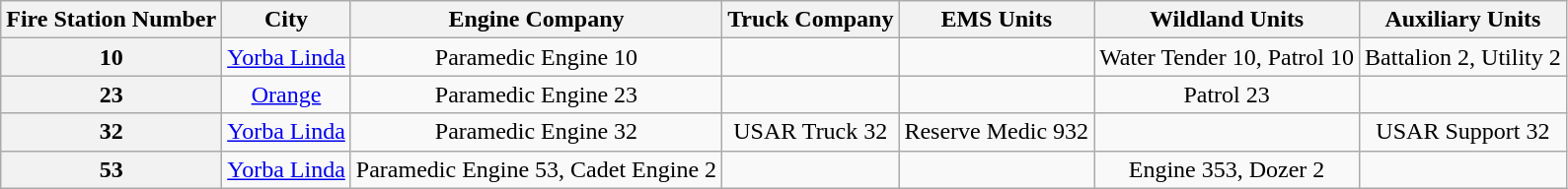<table class="wikitable" style="text-align:center;">
<tr>
<th>Fire Station Number</th>
<th>City</th>
<th>Engine Company</th>
<th>Truck Company</th>
<th>EMS Units</th>
<th>Wildland Units</th>
<th>Auxiliary Units</th>
</tr>
<tr>
<th>10</th>
<td><a href='#'>Yorba Linda</a></td>
<td>Paramedic Engine 10</td>
<td></td>
<td></td>
<td>Water Tender 10, Patrol 10</td>
<td>Battalion 2, Utility 2</td>
</tr>
<tr>
<th>23</th>
<td><a href='#'>Orange</a></td>
<td>Paramedic Engine 23</td>
<td></td>
<td></td>
<td>Patrol 23</td>
<td></td>
</tr>
<tr>
<th>32</th>
<td><a href='#'>Yorba Linda</a></td>
<td>Paramedic Engine 32</td>
<td>USAR Truck 32</td>
<td>Reserve Medic 932</td>
<td></td>
<td>USAR Support 32</td>
</tr>
<tr>
<th>53</th>
<td><a href='#'>Yorba Linda</a></td>
<td>Paramedic Engine 53, Cadet Engine 2</td>
<td></td>
<td></td>
<td>Engine 353, Dozer 2</td>
<td></td>
</tr>
</table>
